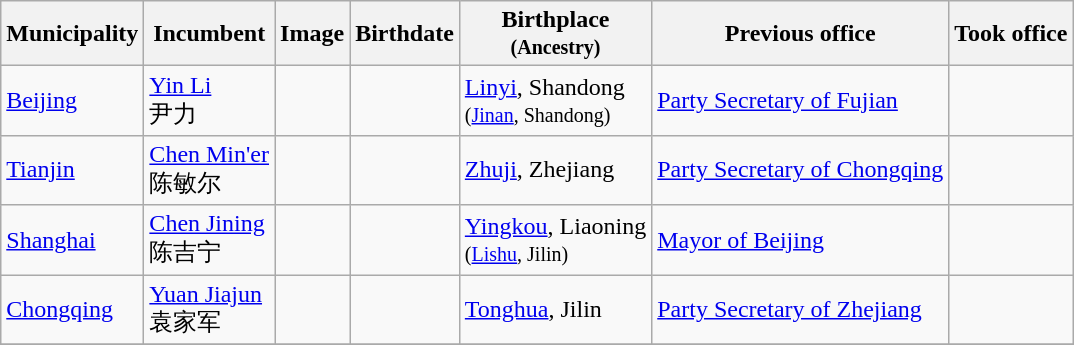<table class="wikitable sortable" style="text-align: left">
<tr>
<th>Municipality</th>
<th>Incumbent</th>
<th>Image</th>
<th>Birthdate</th>
<th>Birthplace<br><small>(Ancestry)</small></th>
<th>Previous office</th>
<th>Took office</th>
</tr>
<tr>
<td><a href='#'>Beijing</a></td>
<td><a href='#'>Yin Li</a><br>尹力</td>
<td></td>
<td> </td>
<td><a href='#'>Linyi</a>, Shandong<br><small>(<a href='#'>Jinan</a>, Shandong)</small></td>
<td><a href='#'>Party Secretary of Fujian</a></td>
<td> </td>
</tr>
<tr>
<td><a href='#'>Tianjin</a></td>
<td><a href='#'>Chen Min'er</a><br>陈敏尔</td>
<td></td>
<td> </td>
<td><a href='#'>Zhuji</a>, Zhejiang</td>
<td><a href='#'>Party Secretary of Chongqing</a></td>
<td> </td>
</tr>
<tr>
<td><a href='#'>Shanghai</a></td>
<td><a href='#'>Chen Jining</a><br>陈吉宁</td>
<td></td>
<td> </td>
<td><a href='#'>Yingkou</a>, Liaoning<br><small>(<a href='#'>Lishu</a>, Jilin)</small></td>
<td><a href='#'>Mayor of Beijing</a></td>
<td> </td>
</tr>
<tr>
<td><a href='#'>Chongqing</a></td>
<td><a href='#'>Yuan Jiajun</a><br>袁家军</td>
<td></td>
<td> </td>
<td><a href='#'>Tonghua</a>, Jilin</td>
<td><a href='#'>Party Secretary of Zhejiang</a></td>
<td> </td>
</tr>
<tr>
</tr>
</table>
